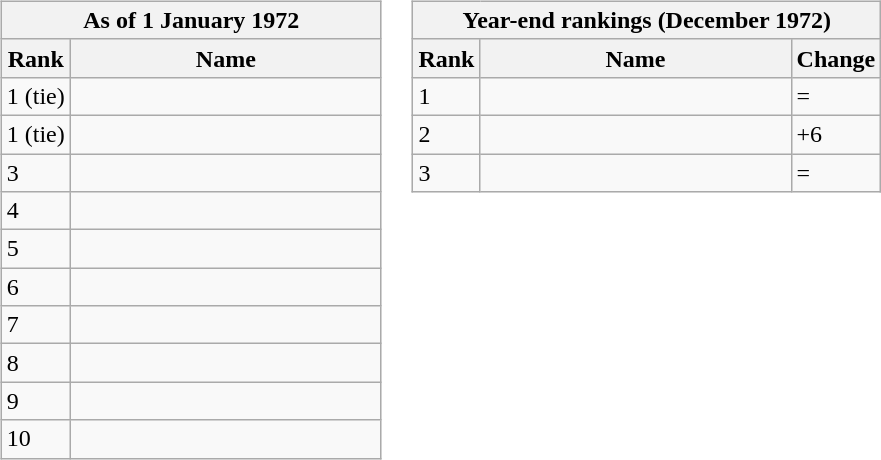<table>
<tr valign="top">
<td><br><table class="wikitable">
<tr>
<th colspan="2">As of 1 January 1972</th>
</tr>
<tr>
<th>Rank</th>
<th style="width:200px;">Name</th>
</tr>
<tr>
<td>1 (tie)</td>
<td></td>
</tr>
<tr>
<td>1 (tie)</td>
<td></td>
</tr>
<tr>
<td>3</td>
<td></td>
</tr>
<tr>
<td>4</td>
<td></td>
</tr>
<tr>
<td>5</td>
<td></td>
</tr>
<tr>
<td>6</td>
<td></td>
</tr>
<tr>
<td>7</td>
<td></td>
</tr>
<tr>
<td>8</td>
<td></td>
</tr>
<tr>
<td>9</td>
<td></td>
</tr>
<tr>
<td>10</td>
<td></td>
</tr>
</table>
</td>
<td><br><table class="wikitable">
<tr>
<th colspan="6">Year-end rankings (December 1972)</th>
</tr>
<tr valign="top">
<th>Rank</th>
<th style="width:200px;">Name</th>
<th>Change</th>
</tr>
<tr valign=top>
<td>1</td>
<td></td>
<td> =</td>
</tr>
<tr valign=top>
<td>2</td>
<td></td>
<td> +6</td>
</tr>
<tr valign=top>
<td>3</td>
<td></td>
<td> =</td>
</tr>
</table>
</td>
</tr>
</table>
